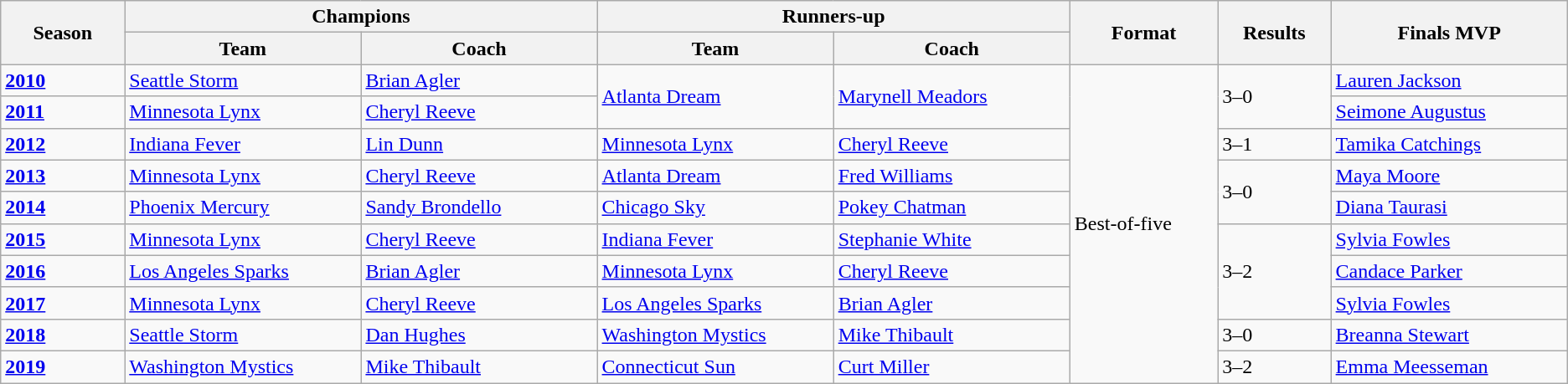<table class="wikitable">
<tr>
<th style="width:4%;" rowspan="2">Season</th>
<th style="width:16%;" colspan="2">Champions</th>
<th style="width:16%;" colspan="2">Runners-up</th>
<th style="width:5%;" rowspan="2">Format</th>
<th style="width:3%;" rowspan="2">Results</th>
<th style="width:8%;" rowspan="2">Finals MVP</th>
</tr>
<tr>
<th style="width:8%;">Team</th>
<th style="width:8%;">Coach</th>
<th style="width:8%;">Team</th>
<th style="width:8%;">Coach</th>
</tr>
<tr>
<td><strong><a href='#'>2010</a></strong></td>
<td><a href='#'>Seattle Storm</a></td>
<td><a href='#'>Brian Agler</a></td>
<td rowspan=2><a href='#'>Atlanta Dream</a></td>
<td rowspan=2><a href='#'>Marynell Meadors</a></td>
<td rowspan=10>Best-of-five</td>
<td rowspan=2>3–0</td>
<td><a href='#'>Lauren Jackson</a></td>
</tr>
<tr>
<td><strong><a href='#'>2011</a></strong></td>
<td><a href='#'>Minnesota Lynx</a></td>
<td><a href='#'>Cheryl Reeve</a></td>
<td><a href='#'>Seimone Augustus</a></td>
</tr>
<tr>
<td><strong><a href='#'>2012</a></strong></td>
<td><a href='#'>Indiana Fever</a></td>
<td><a href='#'>Lin Dunn</a></td>
<td><a href='#'>Minnesota Lynx</a></td>
<td><a href='#'>Cheryl Reeve</a></td>
<td>3–1</td>
<td><a href='#'>Tamika Catchings</a></td>
</tr>
<tr>
<td><strong><a href='#'>2013</a></strong></td>
<td><a href='#'>Minnesota Lynx</a></td>
<td><a href='#'>Cheryl Reeve</a></td>
<td><a href='#'>Atlanta Dream</a></td>
<td><a href='#'>Fred Williams</a></td>
<td rowspan=2>3–0</td>
<td><a href='#'>Maya Moore</a></td>
</tr>
<tr>
<td><strong><a href='#'>2014</a></strong></td>
<td><a href='#'>Phoenix Mercury</a></td>
<td><a href='#'>Sandy Brondello</a></td>
<td><a href='#'>Chicago Sky</a></td>
<td><a href='#'>Pokey Chatman</a></td>
<td><a href='#'>Diana Taurasi</a></td>
</tr>
<tr>
<td><strong><a href='#'>2015</a></strong></td>
<td><a href='#'>Minnesota Lynx</a></td>
<td><a href='#'>Cheryl Reeve</a></td>
<td><a href='#'>Indiana Fever</a></td>
<td><a href='#'>Stephanie White</a></td>
<td rowspan=3>3–2</td>
<td><a href='#'>Sylvia Fowles</a></td>
</tr>
<tr>
<td><strong><a href='#'>2016</a></strong></td>
<td><a href='#'>Los Angeles Sparks</a></td>
<td><a href='#'>Brian Agler</a></td>
<td><a href='#'>Minnesota Lynx</a></td>
<td><a href='#'>Cheryl Reeve</a></td>
<td><a href='#'>Candace Parker</a></td>
</tr>
<tr>
<td><strong><a href='#'>2017</a></strong></td>
<td><a href='#'>Minnesota Lynx</a></td>
<td><a href='#'>Cheryl Reeve</a></td>
<td><a href='#'>Los Angeles Sparks</a></td>
<td><a href='#'>Brian Agler</a></td>
<td><a href='#'>Sylvia Fowles</a></td>
</tr>
<tr>
<td><strong><a href='#'>2018</a></strong></td>
<td><a href='#'>Seattle Storm</a></td>
<td><a href='#'>Dan Hughes</a></td>
<td><a href='#'>Washington Mystics</a></td>
<td><a href='#'>Mike Thibault</a></td>
<td>3–0</td>
<td><a href='#'>Breanna Stewart</a></td>
</tr>
<tr>
<td><strong><a href='#'>2019</a></strong></td>
<td><a href='#'>Washington Mystics</a></td>
<td><a href='#'>Mike Thibault</a></td>
<td><a href='#'>Connecticut Sun</a></td>
<td><a href='#'>Curt Miller</a></td>
<td>3–2</td>
<td><a href='#'>Emma Meesseman</a></td>
</tr>
</table>
